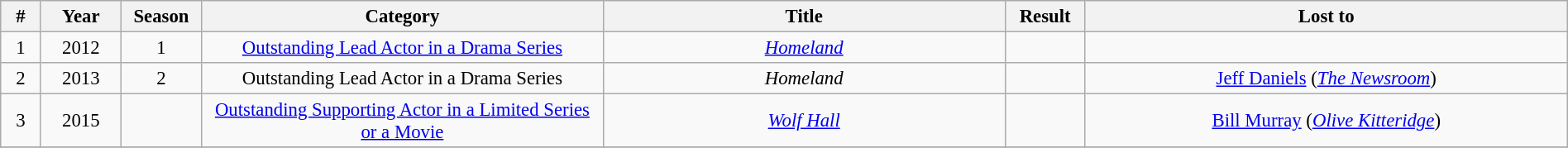<table class="wikitable" width="100%" cellpadding="5" style="font-size: 95%">
<tr>
<th width="2.5%">#</th>
<th width="5%">Year</th>
<th width="5%">Season</th>
<th width="25%">Category</th>
<th width="25%">Title</th>
<th width="5%">Result</th>
<th width="30%">Lost to</th>
</tr>
<tr>
<td style="text-align:center;">1</td>
<td style="text-align:center;">2012</td>
<td style="text-align: center;">1</td>
<td style="text-align: center;"><a href='#'>Outstanding Lead Actor in a Drama Series</a></td>
<td style="text-align: center;"><em><a href='#'>Homeland</a></em></td>
<td></td>
<td></td>
</tr>
<tr>
<td style="text-align:center;">2</td>
<td style="text-align:center;">2013</td>
<td style="text-align: center;">2</td>
<td style="text-align: center;">Outstanding Lead Actor in a Drama Series</td>
<td style="text-align: center;"><em>Homeland</em></td>
<td></td>
<td style="text-align: center;"><a href='#'>Jeff Daniels</a> (<em><a href='#'>The Newsroom</a></em>)</td>
</tr>
<tr>
<td style="text-align:center;">3</td>
<td style="text-align:center;">2015</td>
<td></td>
<td style="text-align: center;"><a href='#'>Outstanding Supporting Actor in a Limited Series or a Movie</a></td>
<td style="text-align: center;"><em><a href='#'>Wolf Hall</a></em></td>
<td></td>
<td style="text-align: center;"><a href='#'>Bill Murray</a> (<em><a href='#'>Olive Kitteridge</a></em>)</td>
</tr>
<tr>
</tr>
</table>
